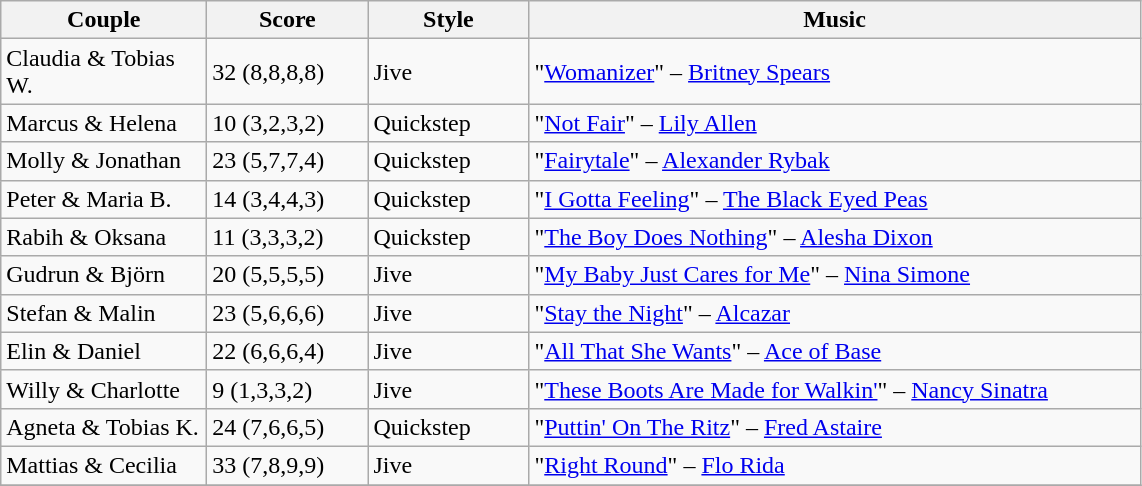<table class="wikitable">
<tr>
<th width="130">Couple</th>
<th width="100">Score</th>
<th width="100">Style</th>
<th width="400">Music</th>
</tr>
<tr>
<td>Claudia & Tobias W.</td>
<td>32 (8,8,8,8)</td>
<td>Jive</td>
<td>"<a href='#'>Womanizer</a>" – <a href='#'>Britney Spears</a></td>
</tr>
<tr>
<td>Marcus & Helena</td>
<td>10 (3,2,3,2)</td>
<td>Quickstep</td>
<td>"<a href='#'>Not Fair</a>" – <a href='#'>Lily Allen</a></td>
</tr>
<tr>
<td>Molly & Jonathan</td>
<td>23 (5,7,7,4)</td>
<td>Quickstep</td>
<td>"<a href='#'>Fairytale</a>" – <a href='#'>Alexander Rybak</a></td>
</tr>
<tr>
<td>Peter & Maria B.</td>
<td>14 (3,4,4,3)</td>
<td>Quickstep</td>
<td>"<a href='#'>I Gotta Feeling</a>" – <a href='#'>The Black Eyed Peas</a></td>
</tr>
<tr>
<td>Rabih & Oksana</td>
<td>11 (3,3,3,2)</td>
<td>Quickstep</td>
<td>"<a href='#'>The Boy Does Nothing</a>" – <a href='#'>Alesha Dixon</a></td>
</tr>
<tr>
<td>Gudrun & Björn</td>
<td>20 (5,5,5,5)</td>
<td>Jive</td>
<td>"<a href='#'>My Baby Just Cares for Me</a>" – <a href='#'>Nina Simone</a></td>
</tr>
<tr>
<td>Stefan & Malin</td>
<td>23 (5,6,6,6)</td>
<td>Jive</td>
<td>"<a href='#'>Stay the Night</a>" – <a href='#'>Alcazar</a></td>
</tr>
<tr>
<td>Elin & Daniel</td>
<td>22 (6,6,6,4)</td>
<td>Jive</td>
<td>"<a href='#'>All That She Wants</a>" – <a href='#'>Ace of Base</a></td>
</tr>
<tr>
<td>Willy & Charlotte</td>
<td>9 (1,3,3,2)</td>
<td>Jive</td>
<td>"<a href='#'>These Boots Are Made for Walkin'</a>" – <a href='#'>Nancy Sinatra</a></td>
</tr>
<tr>
<td>Agneta & Tobias K.</td>
<td>24 (7,6,6,5)</td>
<td>Quickstep</td>
<td>"<a href='#'>Puttin' On The Ritz</a>" – <a href='#'>Fred Astaire</a></td>
</tr>
<tr>
<td>Mattias & Cecilia</td>
<td>33 (7,8,9,9)</td>
<td>Jive</td>
<td>"<a href='#'>Right Round</a>" – <a href='#'>Flo Rida</a></td>
</tr>
<tr>
</tr>
</table>
